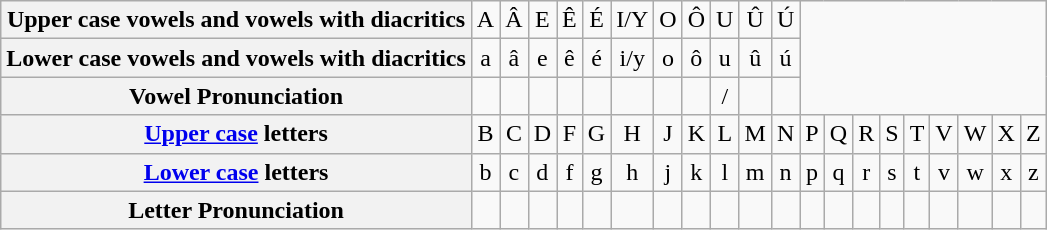<table class="wikitable">
<tr align='center'>
<th>Upper case vowels and vowels with diacritics</th>
<td>A</td>
<td>Â</td>
<td>E</td>
<td>Ê</td>
<td>É</td>
<td>I/Y</td>
<td>O</td>
<td>Ô</td>
<td>U</td>
<td>Û</td>
<td>Ú</td>
</tr>
<tr align='center'>
<th>Lower case vowels and vowels with diacritics</th>
<td>a</td>
<td>â</td>
<td>e</td>
<td>ê</td>
<td>é</td>
<td>i/y</td>
<td>o</td>
<td>ô</td>
<td>u</td>
<td>û</td>
<td>ú</td>
</tr>
<tr align='center'>
<th>Vowel Pronunciation</th>
<td></td>
<td></td>
<td></td>
<td></td>
<td></td>
<td></td>
<td></td>
<td></td>
<td>/</td>
<td></td>
<td></td>
</tr>
<tr align='center'>
<th><a href='#'>Upper case</a> letters</th>
<td>B</td>
<td>C</td>
<td>D</td>
<td>F</td>
<td>G</td>
<td>H</td>
<td>J</td>
<td>K</td>
<td>L</td>
<td>M</td>
<td>N</td>
<td>P</td>
<td>Q</td>
<td>R</td>
<td>S</td>
<td>T</td>
<td>V</td>
<td>W</td>
<td>X</td>
<td>Z</td>
</tr>
<tr align='center'>
<th><a href='#'>Lower case</a> letters</th>
<td>b</td>
<td>c</td>
<td>d</td>
<td>f</td>
<td>g</td>
<td>h</td>
<td>j</td>
<td>k</td>
<td>l</td>
<td>m</td>
<td>n</td>
<td>p</td>
<td>q</td>
<td>r</td>
<td>s</td>
<td>t</td>
<td>v</td>
<td>w</td>
<td>x</td>
<td>z</td>
</tr>
<tr align='center'>
<th>Letter Pronunciation</th>
<td></td>
<td></td>
<td></td>
<td></td>
<td></td>
<td></td>
<td></td>
<td></td>
<td></td>
<td></td>
<td></td>
<td></td>
<td></td>
<td></td>
<td></td>
<td></td>
<td></td>
<td></td>
<td></td>
<td></td>
</tr>
</table>
